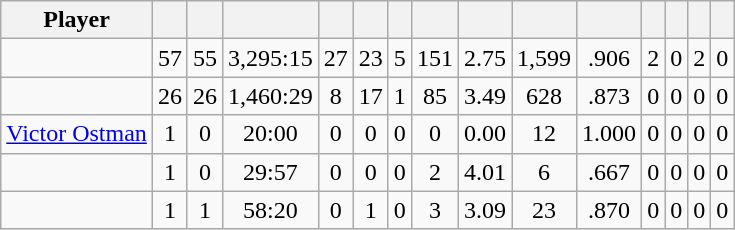<table class="wikitable sortable" style="text-align:center;">
<tr>
<th>Player</th>
<th></th>
<th></th>
<th></th>
<th></th>
<th></th>
<th></th>
<th></th>
<th></th>
<th></th>
<th></th>
<th></th>
<th></th>
<th></th>
<th></th>
</tr>
<tr>
<td></td>
<td>57</td>
<td>55</td>
<td>3,295:15</td>
<td>27</td>
<td>23</td>
<td>5</td>
<td>151</td>
<td>2.75</td>
<td>1,599</td>
<td>.906</td>
<td>2</td>
<td>0</td>
<td>2</td>
<td>0</td>
</tr>
<tr>
<td></td>
<td>26</td>
<td>26</td>
<td>1,460:29</td>
<td>8</td>
<td>17</td>
<td>1</td>
<td>85</td>
<td>3.49</td>
<td>628</td>
<td>.873</td>
<td>0</td>
<td>0</td>
<td>0</td>
<td>0</td>
</tr>
<tr>
<td><a href='#'>Victor Ostman</a></td>
<td>1</td>
<td>0</td>
<td>20:00</td>
<td>0</td>
<td>0</td>
<td>0</td>
<td>0</td>
<td>0.00</td>
<td>12</td>
<td>1.000</td>
<td>0</td>
<td>0</td>
<td>0</td>
<td>0</td>
</tr>
<tr>
<td></td>
<td>1</td>
<td>0</td>
<td>29:57</td>
<td>0</td>
<td>0</td>
<td>0</td>
<td>2</td>
<td>4.01</td>
<td>6</td>
<td>.667</td>
<td>0</td>
<td>0</td>
<td>0</td>
<td>0</td>
</tr>
<tr>
<td></td>
<td>1</td>
<td>1</td>
<td>58:20</td>
<td>0</td>
<td>1</td>
<td>0</td>
<td>3</td>
<td>3.09</td>
<td>23</td>
<td>.870</td>
<td>0</td>
<td>0</td>
<td>0</td>
<td>0</td>
</tr>
</table>
